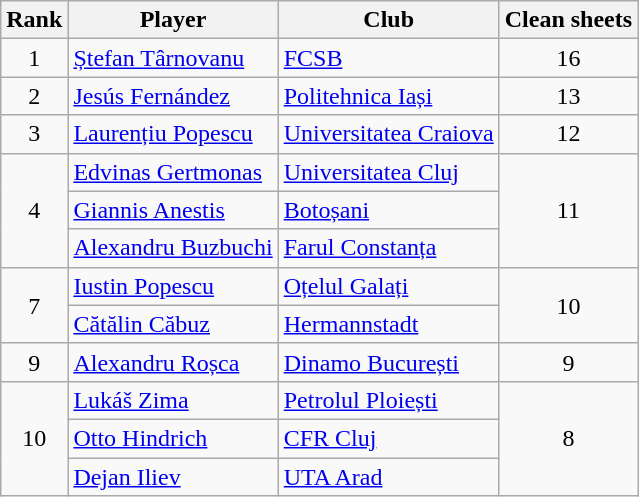<table class="wikitable">
<tr>
<th>Rank</th>
<th>Player</th>
<th>Club</th>
<th>Clean sheets</th>
</tr>
<tr>
<td rowspan=1 align=center>1</td>
<td> <a href='#'>Ștefan Târnovanu</a></td>
<td><a href='#'>FCSB</a></td>
<td rowspan=1 align=center>16</td>
</tr>
<tr>
<td rowspan=1 align=center>2</td>
<td> <a href='#'>Jesús Fernández</a></td>
<td><a href='#'>Politehnica Iași</a></td>
<td rowspan=1 align=center>13</td>
</tr>
<tr>
<td rowspan=1 align=center>3</td>
<td> <a href='#'>Laurențiu Popescu</a></td>
<td><a href='#'>Universitatea Craiova</a></td>
<td rowspan=1 align=center>12</td>
</tr>
<tr>
<td rowspan=3 align=center>4</td>
<td> <a href='#'>Edvinas Gertmonas</a></td>
<td><a href='#'>Universitatea Cluj</a></td>
<td rowspan=3 align=center>11</td>
</tr>
<tr>
<td> <a href='#'>Giannis Anestis</a></td>
<td><a href='#'>Botoșani</a></td>
</tr>
<tr>
<td> <a href='#'>Alexandru Buzbuchi</a></td>
<td><a href='#'>Farul Constanța</a></td>
</tr>
<tr>
<td rowspan=2 align=center>7</td>
<td> <a href='#'>Iustin Popescu</a></td>
<td><a href='#'>Oțelul Galați</a></td>
<td rowspan=2 align=center>10</td>
</tr>
<tr>
<td> <a href='#'>Cătălin Căbuz</a></td>
<td><a href='#'>Hermannstadt</a></td>
</tr>
<tr>
<td rowspan=1 align=center>9</td>
<td> <a href='#'>Alexandru Roșca</a></td>
<td><a href='#'>Dinamo București</a></td>
<td rowspan=1 align=center>9</td>
</tr>
<tr>
<td rowspan=3 align=center>10</td>
<td> <a href='#'>Lukáš Zima</a></td>
<td><a href='#'>Petrolul Ploiești</a></td>
<td rowspan=3 align=center>8</td>
</tr>
<tr>
<td> <a href='#'>Otto Hindrich</a></td>
<td><a href='#'>CFR Cluj</a></td>
</tr>
<tr>
<td> <a href='#'>Dejan Iliev</a></td>
<td><a href='#'>UTA Arad</a></td>
</tr>
</table>
